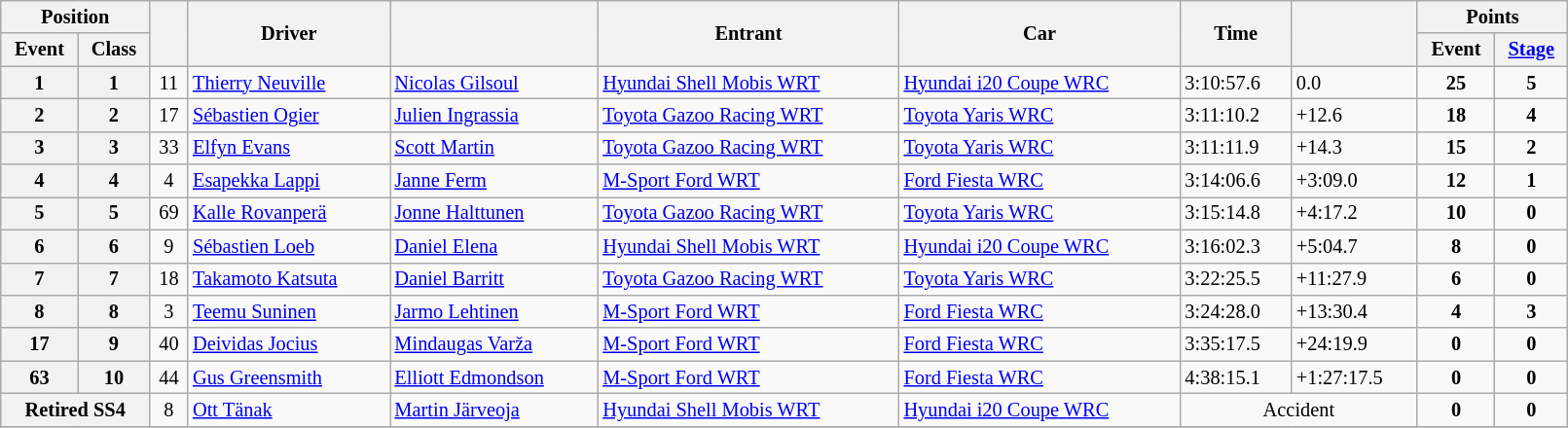<table class="wikitable" width=85% style="font-size: 85%;">
<tr>
<th colspan="2">Position</th>
<th rowspan="2"></th>
<th rowspan="2">Driver</th>
<th rowspan="2"></th>
<th rowspan="2">Entrant</th>
<th rowspan="2">Car</th>
<th rowspan="2">Time</th>
<th rowspan="2"></th>
<th colspan="2">Points</th>
</tr>
<tr>
<th>Event</th>
<th>Class</th>
<th>Event</th>
<th><a href='#'>Stage</a></th>
</tr>
<tr>
<th>1</th>
<th>1</th>
<td align="center">11</td>
<td><a href='#'>Thierry Neuville</a></td>
<td><a href='#'>Nicolas Gilsoul</a></td>
<td><a href='#'>Hyundai Shell Mobis WRT</a></td>
<td><a href='#'>Hyundai i20 Coupe WRC</a></td>
<td>3:10:57.6</td>
<td>0.0</td>
<td align="center"><strong>25</strong></td>
<td align="center"><strong>5</strong></td>
</tr>
<tr>
<th>2</th>
<th>2</th>
<td align="center">17</td>
<td><a href='#'>Sébastien Ogier</a></td>
<td><a href='#'>Julien Ingrassia</a></td>
<td><a href='#'>Toyota Gazoo Racing WRT</a></td>
<td><a href='#'>Toyota Yaris WRC</a></td>
<td>3:11:10.2</td>
<td>+12.6</td>
<td align="center"><strong>18</strong></td>
<td align="center"><strong>4</strong></td>
</tr>
<tr>
<th>3</th>
<th>3</th>
<td align="center">33</td>
<td><a href='#'>Elfyn Evans</a></td>
<td><a href='#'>Scott Martin</a></td>
<td><a href='#'>Toyota Gazoo Racing WRT</a></td>
<td><a href='#'>Toyota Yaris WRC</a></td>
<td>3:11:11.9</td>
<td>+14.3</td>
<td align="center"><strong>15</strong></td>
<td align="center"><strong>2</strong></td>
</tr>
<tr>
<th>4</th>
<th>4</th>
<td align="center">4</td>
<td><a href='#'>Esapekka Lappi</a></td>
<td><a href='#'>Janne Ferm</a></td>
<td><a href='#'>M-Sport Ford WRT</a></td>
<td><a href='#'>Ford Fiesta WRC</a></td>
<td>3:14:06.6</td>
<td>+3:09.0</td>
<td align="center"><strong>12</strong></td>
<td align="center"><strong>1</strong></td>
</tr>
<tr>
<th>5</th>
<th>5</th>
<td align="center">69</td>
<td><a href='#'>Kalle Rovanperä</a></td>
<td><a href='#'>Jonne Halttunen</a></td>
<td><a href='#'>Toyota Gazoo Racing WRT</a></td>
<td><a href='#'>Toyota Yaris WRC</a></td>
<td>3:15:14.8</td>
<td>+4:17.2</td>
<td align="center"><strong>10</strong></td>
<td align="center"><strong>0</strong></td>
</tr>
<tr>
<th>6</th>
<th>6</th>
<td align="center">9</td>
<td><a href='#'>Sébastien Loeb</a></td>
<td><a href='#'>Daniel Elena</a></td>
<td><a href='#'>Hyundai Shell Mobis WRT</a></td>
<td nowrap><a href='#'>Hyundai i20 Coupe WRC</a></td>
<td>3:16:02.3</td>
<td>+5:04.7</td>
<td align="center"><strong>8</strong></td>
<td align="center"><strong>0</strong></td>
</tr>
<tr>
<th>7</th>
<th>7</th>
<td align="center">18</td>
<td nowrap><a href='#'>Takamoto Katsuta</a></td>
<td><a href='#'>Daniel Barritt</a></td>
<td nowrap><a href='#'>Toyota Gazoo Racing WRT</a></td>
<td><a href='#'>Toyota Yaris WRC</a></td>
<td>3:22:25.5</td>
<td>+11:27.9</td>
<td align="center"><strong>6</strong></td>
<td align="center"><strong>0</strong></td>
</tr>
<tr>
<th>8</th>
<th>8</th>
<td align="center">3</td>
<td><a href='#'>Teemu Suninen</a></td>
<td><a href='#'>Jarmo Lehtinen</a></td>
<td><a href='#'>M-Sport Ford WRT</a></td>
<td><a href='#'>Ford Fiesta WRC</a></td>
<td>3:24:28.0</td>
<td>+13:30.4</td>
<td align="center"><strong>4</strong></td>
<td align="center"><strong>3</strong></td>
</tr>
<tr>
<th>17</th>
<th>9</th>
<td align="center">40</td>
<td><a href='#'>Deividas Jocius</a></td>
<td><a href='#'>Mindaugas Varža</a></td>
<td><a href='#'>M-Sport Ford WRT</a></td>
<td><a href='#'>Ford Fiesta WRC</a></td>
<td>3:35:17.5</td>
<td>+24:19.9</td>
<td align="center"><strong>0</strong></td>
<td align="center"><strong>0</strong></td>
</tr>
<tr>
<th>63</th>
<th>10</th>
<td align="center">44</td>
<td><a href='#'>Gus Greensmith</a></td>
<td nowrap><a href='#'>Elliott Edmondson</a></td>
<td><a href='#'>M-Sport Ford WRT</a></td>
<td><a href='#'>Ford Fiesta WRC</a></td>
<td>4:38:15.1</td>
<td>+1:27:17.5</td>
<td align="center"><strong>0</strong></td>
<td align="center"><strong>0</strong></td>
</tr>
<tr>
<th colspan="2">Retired SS4</th>
<td align="center">8</td>
<td><a href='#'>Ott Tänak</a></td>
<td><a href='#'>Martin Järveoja</a></td>
<td><a href='#'>Hyundai Shell Mobis WRT</a></td>
<td><a href='#'>Hyundai i20 Coupe WRC</a></td>
<td align="center" colspan="2">Accident</td>
<td align="center"><strong>0</strong></td>
<td align="center"><strong>0</strong></td>
</tr>
<tr>
</tr>
</table>
